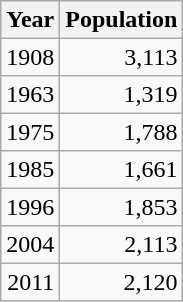<table class="wikitable" style="line-height:1.1em;">
<tr>
<th>Year</th>
<th>Population</th>
</tr>
<tr align="right">
<td>1908</td>
<td>3,113</td>
</tr>
<tr align="right">
<td>1963</td>
<td>1,319</td>
</tr>
<tr align="right">
<td>1975</td>
<td>1,788</td>
</tr>
<tr align="right">
<td>1985</td>
<td>1,661</td>
</tr>
<tr align="right">
<td>1996</td>
<td>1,853</td>
</tr>
<tr align="right">
<td>2004</td>
<td>2,113</td>
</tr>
<tr align="right">
<td>2011</td>
<td>2,120</td>
</tr>
</table>
